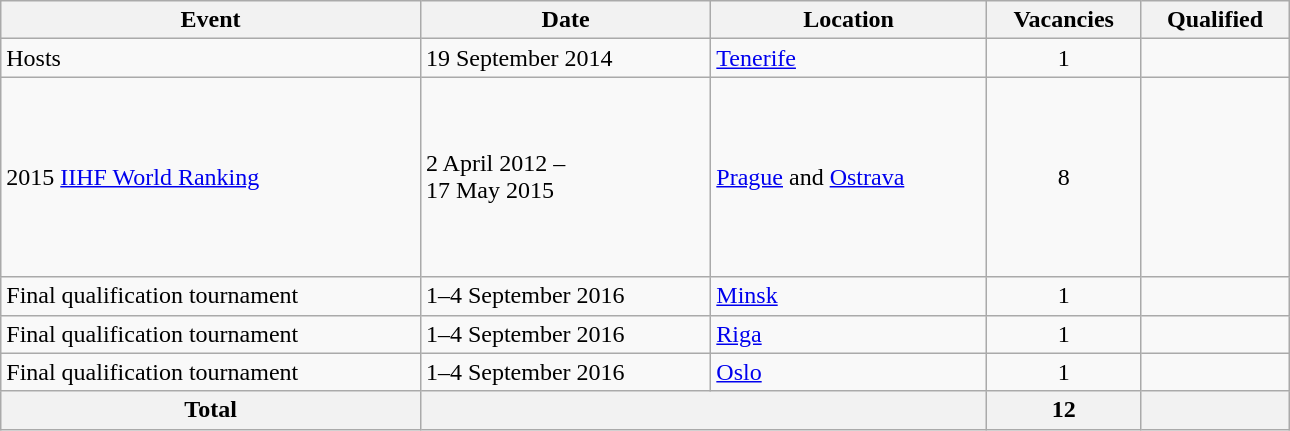<table class="wikitable" width=860>
<tr>
<th>Event</th>
<th>Date</th>
<th>Location</th>
<th>Vacancies</th>
<th>Qualified</th>
</tr>
<tr>
<td>Hosts</td>
<td>19 September 2014</td>
<td> <a href='#'>Tenerife</a></td>
<td align=center>1</td>
<td></td>
</tr>
<tr>
<td>2015 <a href='#'>IIHF World Ranking</a></td>
<td>2 April 2012 –<br>17 May 2015</td>
<td> <a href='#'>Prague</a> and <a href='#'>Ostrava</a></td>
<td align=center>8</td>
<td><br><br><br><br><br><br><br></td>
</tr>
<tr>
<td>Final qualification tournament</td>
<td>1–4 September 2016</td>
<td> <a href='#'>Minsk</a></td>
<td align=center>1</td>
<td></td>
</tr>
<tr>
<td>Final qualification tournament</td>
<td>1–4 September 2016</td>
<td> <a href='#'>Riga</a></td>
<td align=center>1</td>
<td></td>
</tr>
<tr>
<td>Final qualification tournament</td>
<td>1–4 September 2016</td>
<td> <a href='#'>Oslo</a></td>
<td align=center>1</td>
<td></td>
</tr>
<tr>
<th>Total</th>
<th colspan="2"></th>
<th>12</th>
<th></th>
</tr>
</table>
